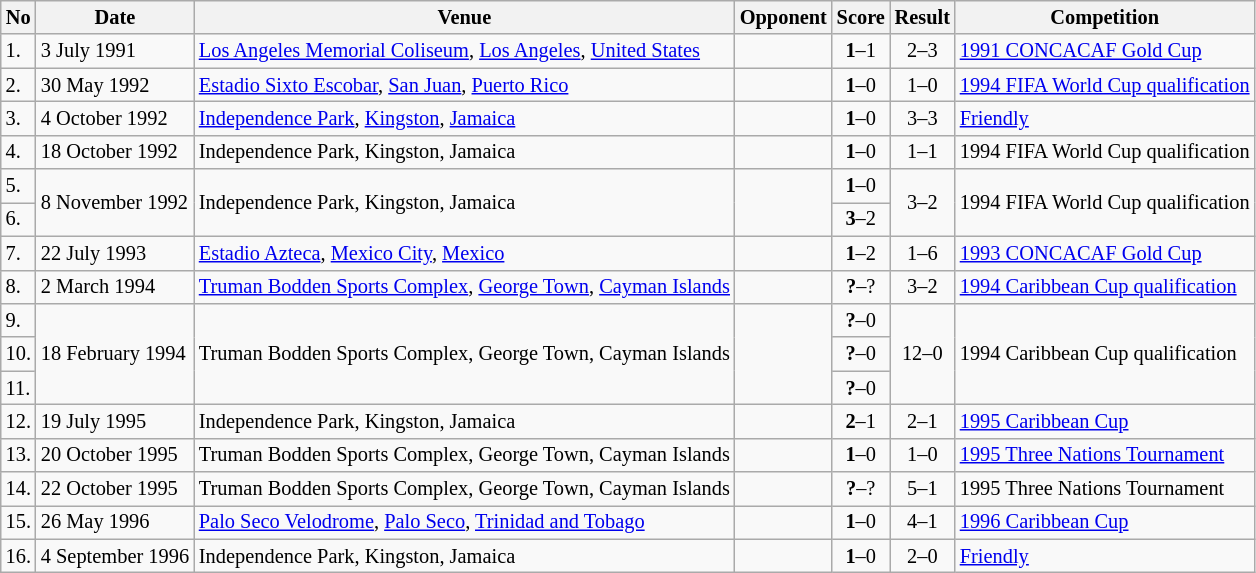<table class="wikitable" style="font-size:85%;">
<tr>
<th>No</th>
<th>Date</th>
<th>Venue</th>
<th>Opponent</th>
<th>Score</th>
<th>Result</th>
<th>Competition</th>
</tr>
<tr>
<td>1.</td>
<td>3 July 1991</td>
<td><a href='#'>Los Angeles Memorial Coliseum</a>, <a href='#'>Los Angeles</a>, <a href='#'>United States</a></td>
<td></td>
<td align=center><strong>1</strong>–1</td>
<td align=center>2–3</td>
<td><a href='#'>1991 CONCACAF Gold Cup</a></td>
</tr>
<tr>
<td>2.</td>
<td>30 May 1992</td>
<td><a href='#'>Estadio Sixto Escobar</a>, <a href='#'>San Juan</a>, <a href='#'>Puerto Rico</a></td>
<td></td>
<td align=center><strong>1</strong>–0</td>
<td align=center>1–0</td>
<td><a href='#'>1994 FIFA World Cup qualification</a></td>
</tr>
<tr>
<td>3.</td>
<td>4 October 1992</td>
<td><a href='#'>Independence Park</a>, <a href='#'>Kingston</a>, <a href='#'>Jamaica</a></td>
<td></td>
<td align=center><strong>1</strong>–0</td>
<td align=center>3–3</td>
<td><a href='#'>Friendly</a></td>
</tr>
<tr>
<td>4.</td>
<td>18 October 1992</td>
<td>Independence Park, Kingston, Jamaica</td>
<td></td>
<td align=center><strong>1</strong>–0</td>
<td align=center>1–1</td>
<td>1994 FIFA World Cup qualification</td>
</tr>
<tr>
<td>5.</td>
<td rowspan="2">8 November 1992</td>
<td rowspan="2">Independence Park, Kingston, Jamaica</td>
<td rowspan="2"></td>
<td align=center><strong>1</strong>–0</td>
<td rowspan="2" style="text-align:center">3–2</td>
<td rowspan="2">1994 FIFA World Cup qualification</td>
</tr>
<tr>
<td>6.</td>
<td align=center><strong>3</strong>–2</td>
</tr>
<tr>
<td>7.</td>
<td>22 July 1993</td>
<td><a href='#'>Estadio Azteca</a>, <a href='#'>Mexico City</a>, <a href='#'>Mexico</a></td>
<td></td>
<td align=center><strong>1</strong>–2</td>
<td align=center>1–6</td>
<td><a href='#'>1993 CONCACAF Gold Cup</a></td>
</tr>
<tr>
<td>8.</td>
<td>2 March 1994</td>
<td><a href='#'>Truman Bodden Sports Complex</a>, <a href='#'>George Town</a>, <a href='#'>Cayman Islands</a></td>
<td></td>
<td align=center><strong>?</strong>–?</td>
<td align=center>3–2 </td>
<td><a href='#'>1994 Caribbean Cup qualification</a></td>
</tr>
<tr>
<td>9.</td>
<td rowspan="3">18 February 1994</td>
<td rowspan="3">Truman Bodden Sports Complex, George Town, Cayman Islands</td>
<td rowspan="3"></td>
<td align=center><strong>?</strong>–0</td>
<td rowspan="3" style="text-align:center">12–0</td>
<td rowspan="3">1994 Caribbean Cup qualification</td>
</tr>
<tr>
<td>10.</td>
<td align=center><strong>?</strong>–0</td>
</tr>
<tr>
<td>11.</td>
<td align=center><strong>?</strong>–0</td>
</tr>
<tr>
<td>12.</td>
<td>19 July 1995</td>
<td>Independence Park, Kingston, Jamaica</td>
<td></td>
<td align=center><strong>2</strong>–1</td>
<td align=center>2–1</td>
<td><a href='#'>1995 Caribbean Cup</a></td>
</tr>
<tr>
<td>13.</td>
<td>20 October 1995</td>
<td>Truman Bodden Sports Complex, George Town, Cayman Islands</td>
<td></td>
<td align=center><strong>1</strong>–0</td>
<td align=center>1–0</td>
<td><a href='#'>1995 Three Nations Tournament</a></td>
</tr>
<tr>
<td>14.</td>
<td>22 October 1995</td>
<td>Truman Bodden Sports Complex, George Town, Cayman Islands</td>
<td></td>
<td align=center><strong>?</strong>–?</td>
<td align=center>5–1</td>
<td>1995 Three Nations Tournament</td>
</tr>
<tr>
<td>15.</td>
<td>26 May 1996</td>
<td><a href='#'>Palo Seco Velodrome</a>, <a href='#'>Palo Seco</a>, <a href='#'>Trinidad and Tobago</a></td>
<td></td>
<td align=center><strong>1</strong>–0</td>
<td align=center>4–1</td>
<td><a href='#'>1996 Caribbean Cup</a></td>
</tr>
<tr>
<td>16.</td>
<td>4 September 1996</td>
<td>Independence Park, Kingston, Jamaica</td>
<td></td>
<td align=center><strong>1</strong>–0</td>
<td align=center>2–0</td>
<td><a href='#'>Friendly</a></td>
</tr>
</table>
